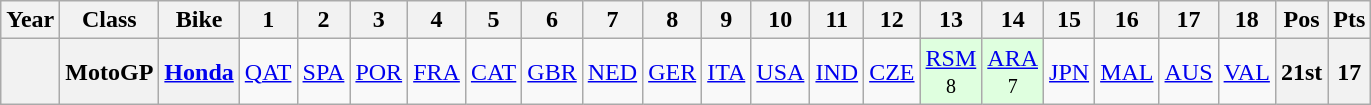<table class="wikitable" style="text-align:center;">
<tr>
<th>Year</th>
<th>Class</th>
<th>Bike</th>
<th>1</th>
<th>2</th>
<th>3</th>
<th>4</th>
<th>5</th>
<th>6</th>
<th>7</th>
<th>8</th>
<th>9</th>
<th>10</th>
<th>11</th>
<th>12</th>
<th>13</th>
<th>14</th>
<th>15</th>
<th>16</th>
<th>17</th>
<th>18</th>
<th>Pos</th>
<th>Pts</th>
</tr>
<tr>
<th></th>
<th>MotoGP</th>
<th><a href='#'>Honda</a></th>
<td><a href='#'>QAT</a></td>
<td><a href='#'>SPA</a></td>
<td><a href='#'>POR</a></td>
<td><a href='#'>FRA</a></td>
<td><a href='#'>CAT</a></td>
<td><a href='#'>GBR</a></td>
<td><a href='#'>NED</a></td>
<td><a href='#'>GER</a></td>
<td><a href='#'>ITA</a></td>
<td><a href='#'>USA</a></td>
<td><a href='#'>IND</a></td>
<td><a href='#'>CZE</a></td>
<td style="background:#DFFFDF;"><a href='#'>RSM</a><br><small>8</small></td>
<td style="background:#DFFFDF;"><a href='#'>ARA</a><br><small>7</small></td>
<td><a href='#'>JPN</a></td>
<td><a href='#'>MAL</a></td>
<td><a href='#'>AUS</a></td>
<td><a href='#'>VAL</a></td>
<th>21st</th>
<th>17</th>
</tr>
</table>
